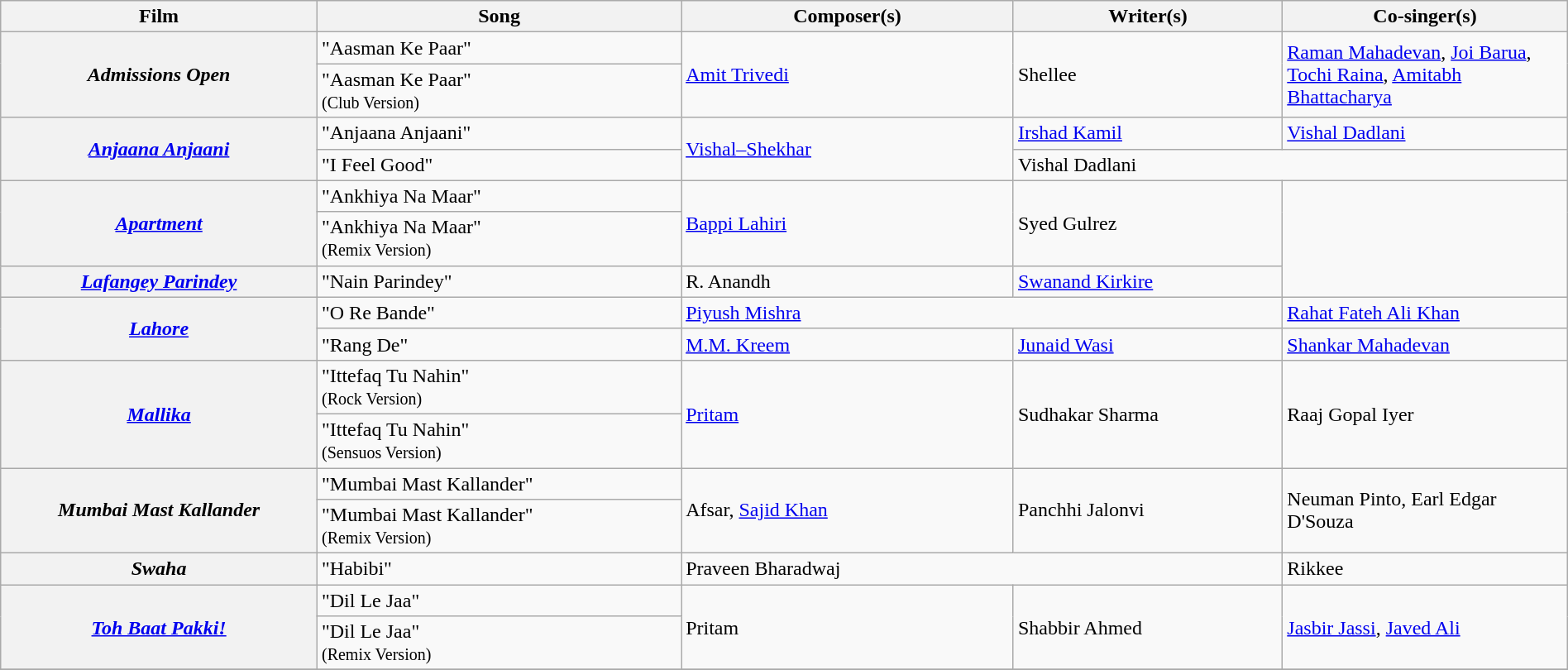<table class="wikitable plainrowheaders" width="100%" textcolor:#000;">
<tr>
<th scope="col" width=20%><strong>Film</strong></th>
<th scope="col" width=23%><strong>Song</strong></th>
<th scope="col" width=21%><strong>Composer(s)</strong></th>
<th scope="col" width=17%><strong>Writer(s)</strong></th>
<th scope="col" width=18%><strong>Co-singer(s)</strong></th>
</tr>
<tr>
<th rowspan="2"><em>Admissions Open</em></th>
<td>"Aasman Ke Paar"</td>
<td rowspan="2"><a href='#'>Amit Trivedi</a></td>
<td rowspan="2">Shellee</td>
<td rowspan="2"><a href='#'>Raman Mahadevan</a>, <a href='#'>Joi Barua</a>, <a href='#'>Tochi Raina</a>, <a href='#'>Amitabh Bhattacharya</a></td>
</tr>
<tr>
<td>"Aasman Ke Paar"<br><small>(Club Version)</small></td>
</tr>
<tr>
<th rowspan="2"><em><a href='#'>Anjaana Anjaani</a></em></th>
<td>"Anjaana Anjaani"</td>
<td rowspan="2"><a href='#'>Vishal–Shekhar</a></td>
<td><a href='#'>Irshad Kamil</a></td>
<td><a href='#'>Vishal Dadlani</a></td>
</tr>
<tr>
<td>"I Feel Good"</td>
<td colspan="2">Vishal Dadlani</td>
</tr>
<tr>
<th rowspan="2"><em><a href='#'>Apartment</a></em></th>
<td>"Ankhiya Na Maar"</td>
<td rowspan="2"><a href='#'>Bappi Lahiri</a></td>
<td rowspan="2">Syed Gulrez</td>
<td rowspan="3"></td>
</tr>
<tr>
<td>"Ankhiya Na Maar"<br><small>(Remix Version)</small></td>
</tr>
<tr>
<th><em><a href='#'>Lafangey Parindey</a></em></th>
<td>"Nain Parindey"</td>
<td>R. Anandh</td>
<td><a href='#'>Swanand Kirkire</a></td>
</tr>
<tr>
<th rowspan="2"><em><a href='#'>Lahore</a></em></th>
<td>"O Re Bande"</td>
<td colspan="2"><a href='#'>Piyush Mishra</a></td>
<td><a href='#'>Rahat Fateh Ali Khan</a></td>
</tr>
<tr>
<td>"Rang De"</td>
<td><a href='#'>M.M. Kreem</a></td>
<td><a href='#'>Junaid Wasi</a></td>
<td><a href='#'>Shankar Mahadevan</a></td>
</tr>
<tr>
<th rowspan="2"><em><a href='#'>Mallika</a></em></th>
<td>"Ittefaq Tu Nahin"<br><small>(Rock Version)</small></td>
<td rowspan="2"><a href='#'>Pritam</a></td>
<td rowspan="2">Sudhakar Sharma</td>
<td rowspan="2">Raaj Gopal Iyer</td>
</tr>
<tr>
<td>"Ittefaq Tu Nahin"<br><small>(Sensuos Version)</small></td>
</tr>
<tr>
<th rowspan="2"><em>Mumbai Mast Kallander</em></th>
<td>"Mumbai Mast Kallander"</td>
<td rowspan="2">Afsar, <a href='#'>Sajid Khan</a></td>
<td rowspan="2">Panchhi Jalonvi</td>
<td rowspan="2">Neuman Pinto, Earl Edgar D'Souza</td>
</tr>
<tr>
<td>"Mumbai Mast Kallander"<br><small>(Remix Version)</small></td>
</tr>
<tr>
<th><em>Swaha</em></th>
<td>"Habibi"</td>
<td colspan="2">Praveen Bharadwaj</td>
<td>Rikkee</td>
</tr>
<tr>
<th rowspan="2"><em><a href='#'>Toh Baat Pakki!</a></em></th>
<td>"Dil Le Jaa"</td>
<td rowspan="2">Pritam</td>
<td rowspan="2">Shabbir Ahmed</td>
<td rowspan="2"><a href='#'>Jasbir Jassi</a>, <a href='#'>Javed Ali</a></td>
</tr>
<tr>
<td>"Dil Le Jaa"<br><small>(Remix Version)</small></td>
</tr>
<tr>
</tr>
</table>
